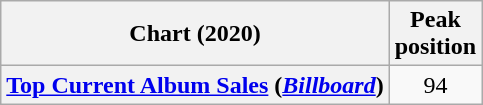<table class="wikitable sortable plainrowheaders" style="text-align:center">
<tr>
<th scope="col">Chart (2020)</th>
<th scope="col">Peak<br>position</th>
</tr>
<tr>
<th scope="row"><a href='#'>Top Current Album Sales</a> (<a href='#'><em>Billboard</em></a>)</th>
<td>94</td>
</tr>
</table>
